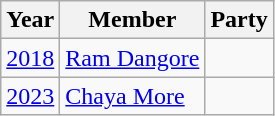<table class="wikitable sortable">
<tr>
<th>Year</th>
<th>Member</th>
<th colspan=2>Party</th>
</tr>
<tr>
<td><a href='#'>2018</a></td>
<td><a href='#'>Ram Dangore</a></td>
<td></td>
</tr>
<tr>
<td><a href='#'>2023</a></td>
<td><a href='#'>Chaya More</a></td>
</tr>
</table>
